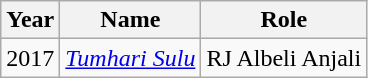<table class="wikitable">
<tr>
<th>Year</th>
<th>Name</th>
<th>Role</th>
</tr>
<tr>
<td>2017</td>
<td><em><a href='#'>Tumhari Sulu</a></em></td>
<td>RJ Albeli Anjali</td>
</tr>
</table>
